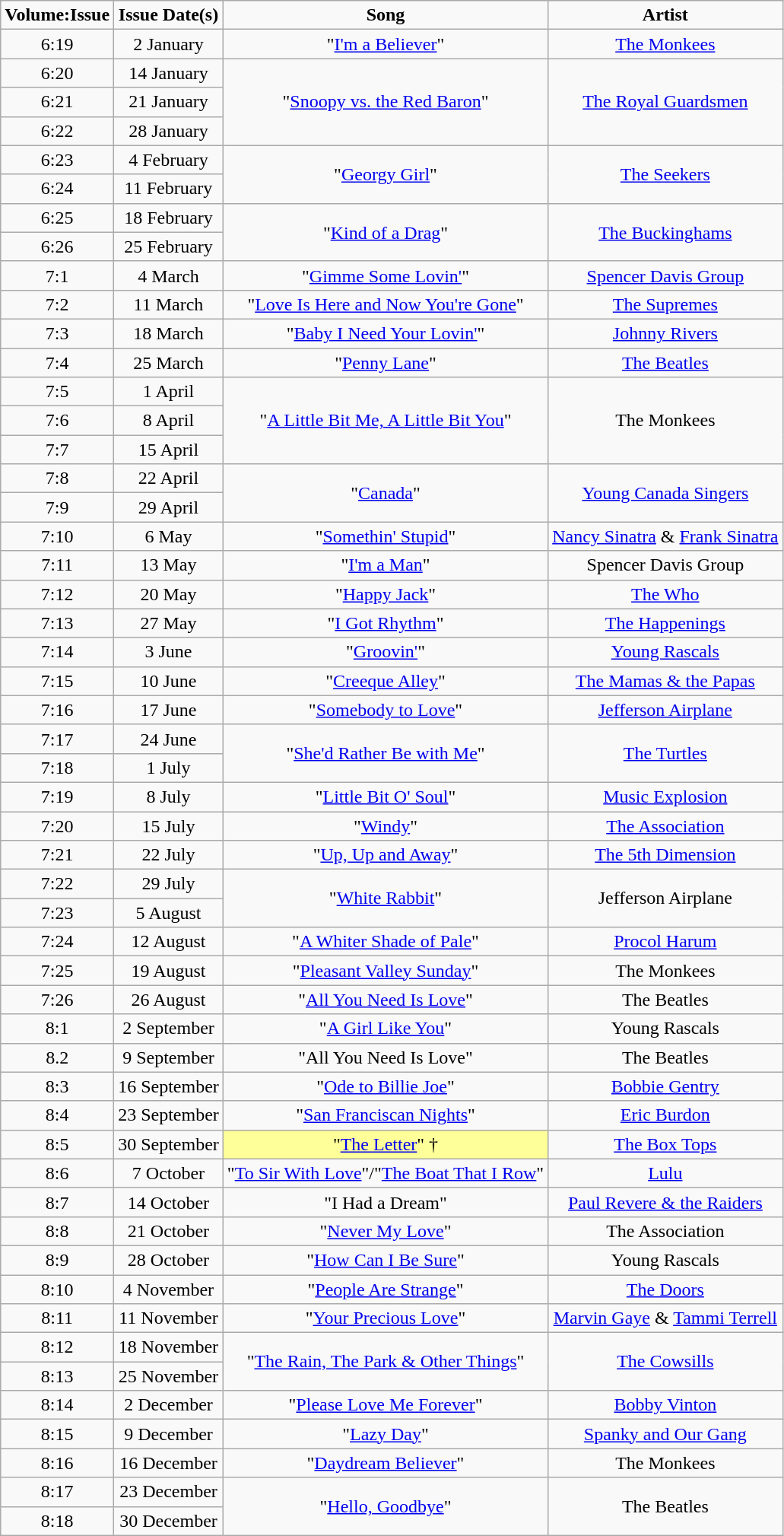<table class="wikitable" style="text-align:center;">
<tr>
<td><strong>Volume:Issue</strong></td>
<td><strong>Issue Date(s)</strong></td>
<td><strong>Song</strong></td>
<td><strong>Artist</strong></td>
</tr>
<tr>
<td>6:19</td>
<td>2 January</td>
<td>"<a href='#'>I'm a Believer</a>"</td>
<td><a href='#'>The Monkees</a></td>
</tr>
<tr>
<td>6:20</td>
<td>14 January</td>
<td rowspan="3">"<a href='#'>Snoopy vs. the Red Baron</a>"</td>
<td rowspan="3"><a href='#'>The Royal Guardsmen</a></td>
</tr>
<tr>
<td>6:21</td>
<td>21 January</td>
</tr>
<tr>
<td>6:22</td>
<td>28 January</td>
</tr>
<tr>
<td>6:23</td>
<td>4 February</td>
<td rowspan="2">"<a href='#'>Georgy Girl</a>"</td>
<td rowspan="2"><a href='#'>The Seekers</a></td>
</tr>
<tr>
<td>6:24</td>
<td>11 February</td>
</tr>
<tr>
<td>6:25</td>
<td>18 February</td>
<td rowspan="2">"<a href='#'>Kind of a Drag</a>"</td>
<td rowspan="2"><a href='#'>The Buckinghams</a></td>
</tr>
<tr>
<td>6:26</td>
<td>25 February</td>
</tr>
<tr>
<td>7:1</td>
<td>4 March</td>
<td>"<a href='#'>Gimme Some Lovin'</a>"</td>
<td><a href='#'>Spencer Davis Group</a></td>
</tr>
<tr>
<td>7:2</td>
<td>11 March</td>
<td>"<a href='#'>Love Is Here and Now You're Gone</a>"</td>
<td><a href='#'>The Supremes</a></td>
</tr>
<tr>
<td>7:3</td>
<td>18 March</td>
<td>"<a href='#'>Baby I Need Your Lovin'</a>"</td>
<td><a href='#'>Johnny Rivers</a></td>
</tr>
<tr>
<td>7:4</td>
<td>25 March</td>
<td>"<a href='#'>Penny Lane</a>"</td>
<td><a href='#'>The Beatles</a></td>
</tr>
<tr>
<td>7:5</td>
<td>1 April</td>
<td rowspan="3">"<a href='#'>A Little Bit Me, A Little Bit You</a>"</td>
<td rowspan="3">The Monkees</td>
</tr>
<tr>
<td>7:6</td>
<td>8 April</td>
</tr>
<tr>
<td>7:7</td>
<td>15 April</td>
</tr>
<tr>
<td>7:8</td>
<td>22 April</td>
<td rowspan="2">"<a href='#'>Canada</a>"</td>
<td rowspan="2"><a href='#'>Young Canada Singers</a></td>
</tr>
<tr>
<td>7:9</td>
<td>29 April</td>
</tr>
<tr>
<td>7:10</td>
<td>6 May</td>
<td>"<a href='#'>Somethin' Stupid</a>"</td>
<td><a href='#'>Nancy Sinatra</a> & <a href='#'>Frank Sinatra</a></td>
</tr>
<tr>
<td>7:11</td>
<td>13 May</td>
<td>"<a href='#'>I'm a Man</a>"</td>
<td>Spencer Davis Group</td>
</tr>
<tr>
<td>7:12</td>
<td>20 May</td>
<td>"<a href='#'>Happy Jack</a>"</td>
<td><a href='#'>The Who</a></td>
</tr>
<tr>
<td>7:13</td>
<td>27 May</td>
<td>"<a href='#'>I Got Rhythm</a>"</td>
<td><a href='#'>The Happenings</a></td>
</tr>
<tr>
<td>7:14</td>
<td>3 June</td>
<td>"<a href='#'>Groovin'</a>"</td>
<td><a href='#'>Young Rascals</a></td>
</tr>
<tr>
<td>7:15</td>
<td>10 June</td>
<td>"<a href='#'>Creeque Alley</a>"</td>
<td><a href='#'>The Mamas & the Papas</a></td>
</tr>
<tr>
<td>7:16</td>
<td>17 June</td>
<td>"<a href='#'>Somebody to Love</a>"</td>
<td><a href='#'>Jefferson Airplane</a></td>
</tr>
<tr>
<td>7:17</td>
<td>24 June</td>
<td rowspan="2">"<a href='#'>She'd Rather Be with Me</a>"</td>
<td rowspan="2"><a href='#'>The Turtles</a></td>
</tr>
<tr>
<td>7:18</td>
<td>1 July</td>
</tr>
<tr>
<td>7:19</td>
<td>8 July</td>
<td>"<a href='#'>Little Bit O' Soul</a>"</td>
<td><a href='#'>Music Explosion</a></td>
</tr>
<tr>
<td>7:20</td>
<td>15 July</td>
<td>"<a href='#'>Windy</a>"</td>
<td><a href='#'>The Association</a></td>
</tr>
<tr>
<td>7:21</td>
<td>22 July</td>
<td>"<a href='#'>Up, Up and Away</a>"</td>
<td><a href='#'>The 5th Dimension</a></td>
</tr>
<tr>
<td>7:22</td>
<td>29 July</td>
<td rowspan="2">"<a href='#'>White Rabbit</a>"</td>
<td rowspan="2">Jefferson Airplane</td>
</tr>
<tr>
<td>7:23</td>
<td>5 August</td>
</tr>
<tr>
<td>7:24</td>
<td>12 August</td>
<td>"<a href='#'>A Whiter Shade of Pale</a>"</td>
<td><a href='#'>Procol Harum</a></td>
</tr>
<tr>
<td>7:25</td>
<td>19 August</td>
<td>"<a href='#'>Pleasant Valley Sunday</a>"</td>
<td>The Monkees</td>
</tr>
<tr>
<td>7:26</td>
<td>26 August</td>
<td>"<a href='#'>All You Need Is Love</a>"</td>
<td>The Beatles</td>
</tr>
<tr>
<td>8:1</td>
<td>2 September</td>
<td>"<a href='#'>A Girl Like You</a>"</td>
<td>Young Rascals</td>
</tr>
<tr>
<td>8.2</td>
<td>9 September</td>
<td>"All You Need Is Love"</td>
<td>The Beatles</td>
</tr>
<tr>
<td>8:3</td>
<td>16 September</td>
<td>"<a href='#'>Ode to Billie Joe</a>"</td>
<td><a href='#'>Bobbie Gentry</a></td>
</tr>
<tr>
<td>8:4</td>
<td>23 September</td>
<td>"<a href='#'>San Franciscan Nights</a>"</td>
<td><a href='#'>Eric Burdon</a></td>
</tr>
<tr>
<td>8:5</td>
<td>30 September</td>
<td style="background-color:#FFFF99"align="center">"<a href='#'>The Letter</a>" †</td>
<td><a href='#'>The Box Tops</a></td>
</tr>
<tr>
<td>8:6</td>
<td>7 October</td>
<td>"<a href='#'>To Sir With Love</a>"/"<a href='#'>The Boat That I Row</a>"</td>
<td><a href='#'>Lulu</a></td>
</tr>
<tr>
<td>8:7</td>
<td>14 October</td>
<td>"I Had a Dream"</td>
<td><a href='#'>Paul Revere & the Raiders</a></td>
</tr>
<tr>
<td>8:8</td>
<td>21 October</td>
<td>"<a href='#'>Never My Love</a>"</td>
<td>The Association</td>
</tr>
<tr>
<td>8:9</td>
<td>28 October</td>
<td>"<a href='#'>How Can I Be Sure</a>"</td>
<td>Young Rascals</td>
</tr>
<tr>
<td>8:10</td>
<td>4 November</td>
<td>"<a href='#'>People Are Strange</a>"</td>
<td><a href='#'>The Doors</a></td>
</tr>
<tr>
<td>8:11</td>
<td>11 November</td>
<td>"<a href='#'>Your Precious Love</a>"</td>
<td><a href='#'>Marvin Gaye</a> & <a href='#'>Tammi Terrell</a></td>
</tr>
<tr>
<td>8:12</td>
<td>18 November</td>
<td rowspan="2">"<a href='#'>The Rain, The Park & Other Things</a>"</td>
<td rowspan="2"><a href='#'>The Cowsills</a></td>
</tr>
<tr>
<td>8:13</td>
<td>25 November</td>
</tr>
<tr>
<td>8:14</td>
<td>2 December</td>
<td>"<a href='#'>Please Love Me Forever</a>"</td>
<td><a href='#'>Bobby Vinton</a></td>
</tr>
<tr>
<td>8:15</td>
<td>9 December</td>
<td>"<a href='#'>Lazy Day</a>"</td>
<td><a href='#'>Spanky and Our Gang</a></td>
</tr>
<tr>
<td>8:16</td>
<td>16 December</td>
<td>"<a href='#'>Daydream Believer</a>"</td>
<td>The Monkees</td>
</tr>
<tr>
<td>8:17</td>
<td>23 December</td>
<td rowspan="2">"<a href='#'>Hello, Goodbye</a>"</td>
<td rowspan="2">The Beatles</td>
</tr>
<tr>
<td>8:18</td>
<td>30 December</td>
</tr>
</table>
